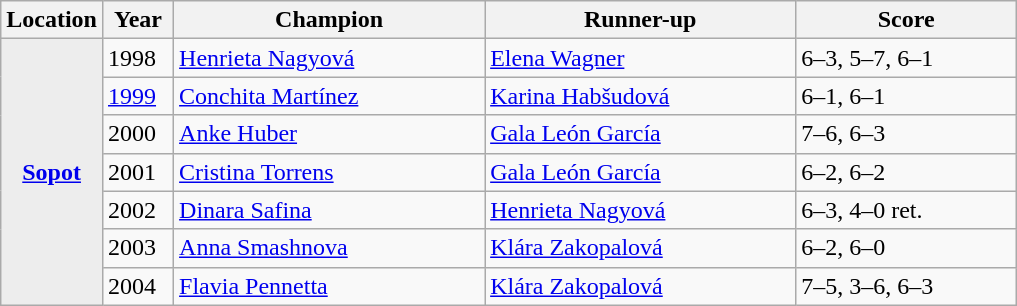<table class="wikitable">
<tr>
<th>Location</th>
<th style="width:40px">Year</th>
<th style="width:200px">Champion</th>
<th style="width:200px">Runner-up</th>
<th style="width:140px" class="unsortable">Score</th>
</tr>
<tr>
<th rowspan="7" style="background:#ededed"><a href='#'>Sopot</a></th>
<td>1998</td>
<td> <a href='#'>Henrieta Nagyová</a></td>
<td> <a href='#'>Elena Wagner</a></td>
<td>6–3, 5–7, 6–1</td>
</tr>
<tr>
<td><a href='#'>1999</a></td>
<td> <a href='#'>Conchita Martínez</a></td>
<td> <a href='#'>Karina Habšudová</a></td>
<td>6–1, 6–1</td>
</tr>
<tr>
<td>2000</td>
<td> <a href='#'>Anke Huber</a></td>
<td> <a href='#'>Gala León García</a></td>
<td>7–6, 6–3</td>
</tr>
<tr>
<td>2001</td>
<td> <a href='#'>Cristina Torrens</a></td>
<td> <a href='#'>Gala León García</a></td>
<td>6–2, 6–2</td>
</tr>
<tr>
<td>2002</td>
<td> <a href='#'>Dinara Safina</a></td>
<td> <a href='#'>Henrieta Nagyová</a></td>
<td>6–3, 4–0 ret.</td>
</tr>
<tr>
<td>2003</td>
<td> <a href='#'>Anna Smashnova</a></td>
<td> <a href='#'>Klára Zakopalová</a></td>
<td>6–2, 6–0</td>
</tr>
<tr>
<td>2004</td>
<td> <a href='#'>Flavia Pennetta</a></td>
<td> <a href='#'>Klára Zakopalová</a></td>
<td>7–5, 3–6, 6–3</td>
</tr>
</table>
